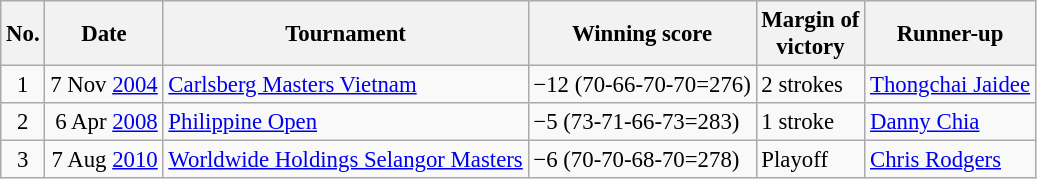<table class="wikitable" style="font-size:95%;">
<tr>
<th>No.</th>
<th>Date</th>
<th>Tournament</th>
<th>Winning score</th>
<th>Margin of<br>victory</th>
<th>Runner-up</th>
</tr>
<tr>
<td align=center>1</td>
<td align=right>7 Nov <a href='#'>2004</a></td>
<td><a href='#'>Carlsberg Masters Vietnam</a></td>
<td>−12 (70-66-70-70=276)</td>
<td>2 strokes</td>
<td> <a href='#'>Thongchai Jaidee</a></td>
</tr>
<tr>
<td align=center>2</td>
<td align=right>6 Apr <a href='#'>2008</a></td>
<td><a href='#'>Philippine Open</a></td>
<td>−5 (73-71-66-73=283)</td>
<td>1 stroke</td>
<td> <a href='#'>Danny Chia</a></td>
</tr>
<tr>
<td align=center>3</td>
<td align=right>7 Aug <a href='#'>2010</a></td>
<td><a href='#'>Worldwide Holdings Selangor Masters</a></td>
<td>−6 (70-70-68-70=278)</td>
<td>Playoff</td>
<td> <a href='#'>Chris Rodgers</a></td>
</tr>
</table>
